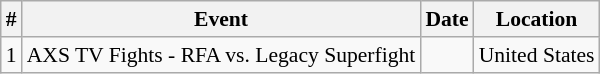<table class="sortable wikitable succession-box" style="font-size:90%;">
<tr>
<th scope="col">#</th>
<th scope="col">Event</th>
<th scope="col">Date</th>
<th scope="col">Location</th>
</tr>
<tr>
<td align=center>1</td>
<td>AXS TV Fights - RFA vs. Legacy Superfight</td>
<td></td>
<td>United States</td>
</tr>
</table>
